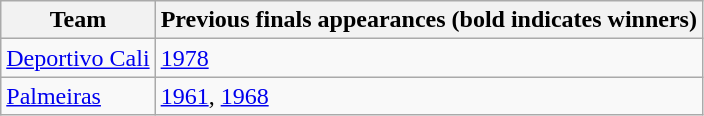<table class="wikitable">
<tr>
<th>Team</th>
<th>Previous finals appearances (bold indicates winners)</th>
</tr>
<tr>
<td> <a href='#'>Deportivo Cali</a></td>
<td><a href='#'>1978</a></td>
</tr>
<tr>
<td> <a href='#'>Palmeiras</a></td>
<td><a href='#'>1961</a>, <a href='#'>1968</a></td>
</tr>
</table>
